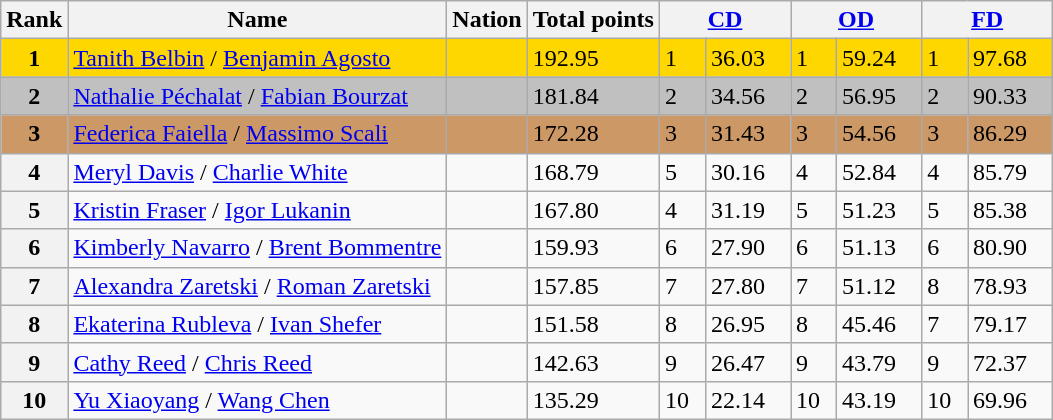<table class="wikitable">
<tr>
<th>Rank</th>
<th>Name</th>
<th>Nation</th>
<th>Total points</th>
<th colspan="2" width="80px"><a href='#'>CD</a></th>
<th colspan="2" width="80px"><a href='#'>OD</a></th>
<th colspan="2" width="80px"><a href='#'>FD</a></th>
</tr>
<tr bgcolor="gold">
<td align="center"><strong>1</strong></td>
<td><a href='#'>Tanith Belbin</a> / <a href='#'>Benjamin Agosto</a></td>
<td></td>
<td>192.95</td>
<td>1</td>
<td>36.03</td>
<td>1</td>
<td>59.24</td>
<td>1</td>
<td>97.68</td>
</tr>
<tr bgcolor="silver">
<td align="center"><strong>2</strong></td>
<td><a href='#'>Nathalie Péchalat</a> / <a href='#'>Fabian Bourzat</a></td>
<td></td>
<td>181.84</td>
<td>2</td>
<td>34.56</td>
<td>2</td>
<td>56.95</td>
<td>2</td>
<td>90.33</td>
</tr>
<tr bgcolor="cc9966">
<td align="center"><strong>3</strong></td>
<td><a href='#'>Federica Faiella</a> / <a href='#'>Massimo Scali</a></td>
<td></td>
<td>172.28</td>
<td>3</td>
<td>31.43</td>
<td>3</td>
<td>54.56</td>
<td>3</td>
<td>86.29</td>
</tr>
<tr>
<th>4</th>
<td><a href='#'>Meryl Davis</a> / <a href='#'>Charlie White</a></td>
<td></td>
<td>168.79</td>
<td>5</td>
<td>30.16</td>
<td>4</td>
<td>52.84</td>
<td>4</td>
<td>85.79</td>
</tr>
<tr>
<th>5</th>
<td><a href='#'>Kristin Fraser</a> / <a href='#'>Igor Lukanin</a></td>
<td></td>
<td>167.80</td>
<td>4</td>
<td>31.19</td>
<td>5</td>
<td>51.23</td>
<td>5</td>
<td>85.38</td>
</tr>
<tr>
<th>6</th>
<td><a href='#'>Kimberly Navarro</a> / <a href='#'>Brent Bommentre</a></td>
<td></td>
<td>159.93</td>
<td>6</td>
<td>27.90</td>
<td>6</td>
<td>51.13</td>
<td>6</td>
<td>80.90</td>
</tr>
<tr>
<th>7</th>
<td><a href='#'>Alexandra Zaretski</a> / <a href='#'>Roman Zaretski</a></td>
<td></td>
<td>157.85</td>
<td>7</td>
<td>27.80</td>
<td>7</td>
<td>51.12</td>
<td>8</td>
<td>78.93</td>
</tr>
<tr>
<th>8</th>
<td><a href='#'>Ekaterina Rubleva</a> / <a href='#'>Ivan Shefer</a></td>
<td></td>
<td>151.58</td>
<td>8</td>
<td>26.95</td>
<td>8</td>
<td>45.46</td>
<td>7</td>
<td>79.17</td>
</tr>
<tr>
<th>9</th>
<td><a href='#'>Cathy Reed</a> / <a href='#'>Chris Reed</a></td>
<td></td>
<td>142.63</td>
<td>9</td>
<td>26.47</td>
<td>9</td>
<td>43.79</td>
<td>9</td>
<td>72.37</td>
</tr>
<tr>
<th>10</th>
<td><a href='#'>Yu Xiaoyang</a> / <a href='#'>Wang Chen</a></td>
<td></td>
<td>135.29</td>
<td>10</td>
<td>22.14</td>
<td>10</td>
<td>43.19</td>
<td>10</td>
<td>69.96</td>
</tr>
</table>
